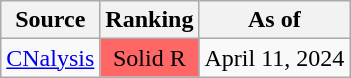<table class="wikitable" style="text-align:center">
<tr>
<th>Source</th>
<th>Ranking</th>
<th>As of</th>
</tr>
<tr>
<td align=left><a href='#'>CNalysis</a></td>
<td style="background:#f66" data-sort-value=4>Solid R</td>
<td>April 11, 2024</td>
</tr>
</table>
